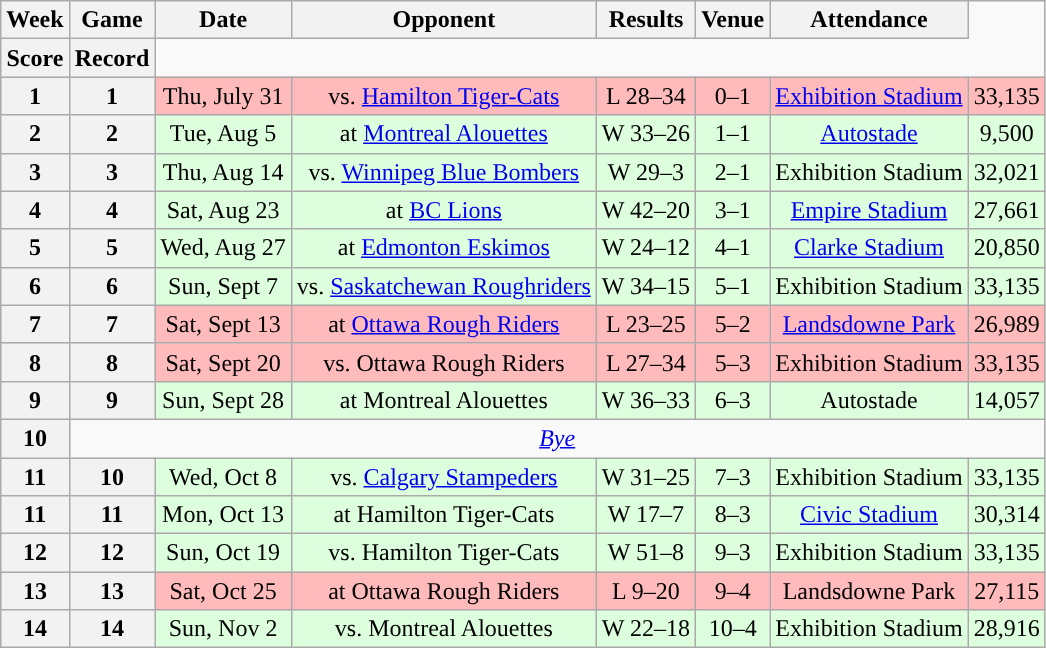<table class="wikitable" style="text-align:center">
<tr>
<th>Week</th>
<th>Game</th>
<th>Date</th>
<th>Opponent</th>
<th>Results</th>
<th>Venue</th>
<th>Attendance</th>
</tr>
<tr>
<th>Score</th>
<th>Record</th>
</tr>
<tr style="background:#ffbbbb">
<th>1</th>
<th>1</th>
<td>Thu, July 31</td>
<td>vs. <a href='#'>Hamilton Tiger-Cats</a></td>
<td>L 28–34</td>
<td>0–1</td>
<td><a href='#'>Exhibition Stadium</a></td>
<td>33,135</td>
</tr>
<tr style="background:#ddffdd">
<th>2</th>
<th>2</th>
<td>Tue, Aug 5</td>
<td>at <a href='#'>Montreal Alouettes</a></td>
<td>W 33–26</td>
<td>1–1</td>
<td><a href='#'>Autostade</a></td>
<td>9,500</td>
</tr>
<tr style="background:#ddffdd">
<th>3</th>
<th>3</th>
<td>Thu, Aug 14</td>
<td>vs. <a href='#'>Winnipeg Blue Bombers</a></td>
<td>W 29–3</td>
<td>2–1</td>
<td>Exhibition Stadium</td>
<td>32,021</td>
</tr>
<tr style="background:#ddffdd">
<th>4</th>
<th>4</th>
<td>Sat, Aug 23</td>
<td>at <a href='#'>BC Lions</a></td>
<td>W 42–20</td>
<td>3–1</td>
<td><a href='#'>Empire Stadium</a></td>
<td>27,661</td>
</tr>
<tr style="background:#ddffdd">
<th>5</th>
<th>5</th>
<td>Wed, Aug 27</td>
<td>at <a href='#'>Edmonton Eskimos</a></td>
<td>W 24–12</td>
<td>4–1</td>
<td><a href='#'>Clarke Stadium</a></td>
<td>20,850</td>
</tr>
<tr style="background:#ddffdd">
<th>6</th>
<th>6</th>
<td>Sun, Sept 7</td>
<td>vs. <a href='#'>Saskatchewan Roughriders</a></td>
<td>W 34–15</td>
<td>5–1</td>
<td>Exhibition Stadium</td>
<td>33,135</td>
</tr>
<tr style="background:#ffbbbb">
<th>7</th>
<th>7</th>
<td>Sat, Sept 13</td>
<td>at <a href='#'>Ottawa Rough Riders</a></td>
<td>L 23–25</td>
<td>5–2</td>
<td><a href='#'>Landsdowne Park</a></td>
<td>26,989</td>
</tr>
<tr style="background:#ffbbbb">
<th>8</th>
<th>8</th>
<td>Sat, Sept 20</td>
<td>vs. Ottawa Rough Riders</td>
<td>L 27–34</td>
<td>5–3</td>
<td>Exhibition Stadium</td>
<td>33,135</td>
</tr>
<tr style="background:#ddffdd">
<th>9</th>
<th>9</th>
<td>Sun, Sept 28</td>
<td>at Montreal Alouettes</td>
<td>W 36–33</td>
<td>6–3</td>
<td>Autostade</td>
<td>14,057</td>
</tr>
<tr>
<th>10</th>
<td colspan=7><em><a href='#'>Bye</a></em></td>
</tr>
<tr style="background:#ddffdd">
<th>11</th>
<th>10</th>
<td>Wed, Oct 8</td>
<td>vs. <a href='#'>Calgary Stampeders</a></td>
<td>W 31–25</td>
<td>7–3</td>
<td>Exhibition Stadium</td>
<td>33,135</td>
</tr>
<tr style="background:#ddffdd">
<th>11</th>
<th>11</th>
<td>Mon, Oct 13</td>
<td>at Hamilton Tiger-Cats</td>
<td>W 17–7</td>
<td>8–3</td>
<td><a href='#'>Civic Stadium</a></td>
<td>30,314</td>
</tr>
<tr style="background:#ddffdd">
<th>12</th>
<th>12</th>
<td>Sun, Oct 19</td>
<td>vs. Hamilton Tiger-Cats</td>
<td>W 51–8</td>
<td>9–3</td>
<td>Exhibition Stadium</td>
<td>33,135</td>
</tr>
<tr style="background:#ffbbbb">
<th>13</th>
<th>13</th>
<td>Sat, Oct 25</td>
<td>at Ottawa Rough Riders</td>
<td>L 9–20</td>
<td>9–4</td>
<td>Landsdowne Park</td>
<td>27,115</td>
</tr>
<tr style="background:#ddffdd">
<th>14</th>
<th>14</th>
<td>Sun, Nov 2</td>
<td>vs. Montreal Alouettes</td>
<td>W 22–18</td>
<td>10–4</td>
<td>Exhibition Stadium</td>
<td>28,916</td>
</tr>
</table>
